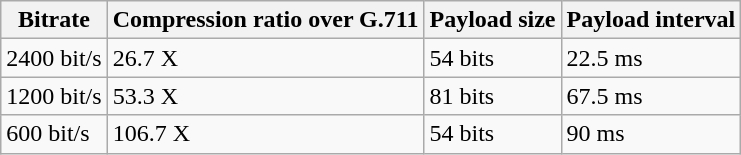<table class="wikitable">
<tr>
<th>Bitrate</th>
<th>Compression ratio over G.711</th>
<th>Payload size</th>
<th>Payload interval</th>
</tr>
<tr>
<td>2400 bit/s</td>
<td>26.7 X</td>
<td>54 bits</td>
<td>22.5 ms</td>
</tr>
<tr>
<td>1200 bit/s</td>
<td>53.3 X</td>
<td>81 bits</td>
<td>67.5 ms</td>
</tr>
<tr>
<td>600 bit/s</td>
<td>106.7 X</td>
<td>54 bits</td>
<td>90 ms</td>
</tr>
</table>
